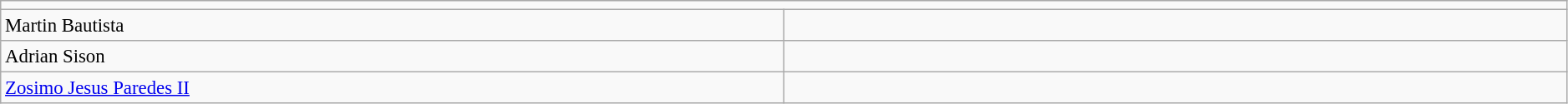<table class=wikitable width=99% style="font-size:95%">
<tr>
<td colspan=4 bgcolor=></td>
</tr>
<tr>
<td width=50%>Martin Bautista</td>
<td></td>
</tr>
<tr>
<td>Adrian Sison</td>
<td></td>
</tr>
<tr>
<td><a href='#'>Zosimo Jesus Paredes II</a></td>
<td></td>
</tr>
</table>
